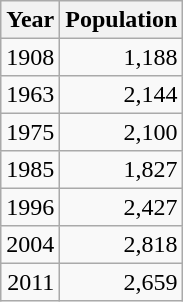<table class="wikitable" style="line-height:1.1em;">
<tr>
<th>Year</th>
<th>Population</th>
</tr>
<tr align="right">
<td>1908</td>
<td>1,188</td>
</tr>
<tr align="right">
<td>1963</td>
<td>2,144</td>
</tr>
<tr align="right">
<td>1975</td>
<td>2,100</td>
</tr>
<tr align="right">
<td>1985</td>
<td>1,827</td>
</tr>
<tr align="right">
<td>1996</td>
<td>2,427</td>
</tr>
<tr align="right">
<td>2004</td>
<td>2,818</td>
</tr>
<tr align="right">
<td>2011</td>
<td>2,659</td>
</tr>
</table>
